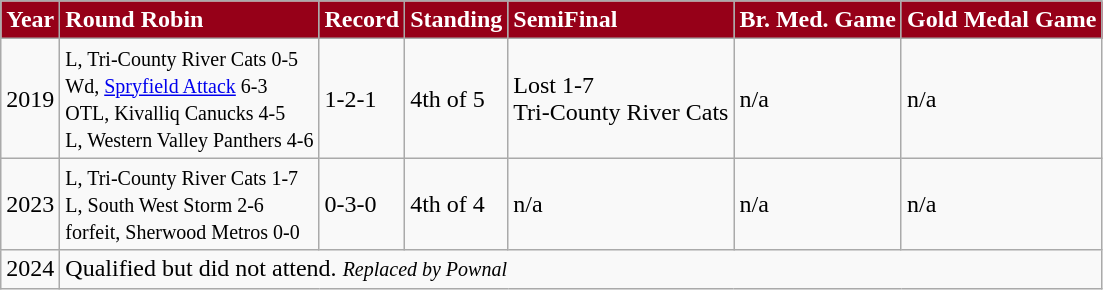<table class="wikitable">
<tr style="font-weight:bold; color:#FFFFFF" bgcolor="#960018" |>
<td>Year</td>
<td>Round Robin</td>
<td>Record</td>
<td>Standing</td>
<td>SemiFinal</td>
<td>Br. Med. Game</td>
<td>Gold Medal Game</td>
</tr>
<tr>
<td>2019</td>
<td><small>L, Tri-County River Cats 0-5<br>Wd, <a href='#'>Spryfield Attack</a> 6-3<br>OTL, Kivalliq Canucks 4-5<br>L, Western Valley Panthers 4-6</small></td>
<td>1-2-1</td>
<td>4th of 5</td>
<td>Lost 1-7<br> Tri-County River Cats</td>
<td>n/a</td>
<td>n/a</td>
</tr>
<tr>
<td>2023</td>
<td><small>L, Tri-County River Cats 1-7<br>L, South West Storm 2-6<br>forfeit, Sherwood Metros 0-0</small></td>
<td>0-3-0</td>
<td>4th of 4</td>
<td>n/a</td>
<td>n/a</td>
<td>n/a</td>
</tr>
<tr>
<td>2024</td>
<td colspan=6>Qualified but did not attend.    <small> <em>Replaced by Pownal</em></small></td>
</tr>
</table>
